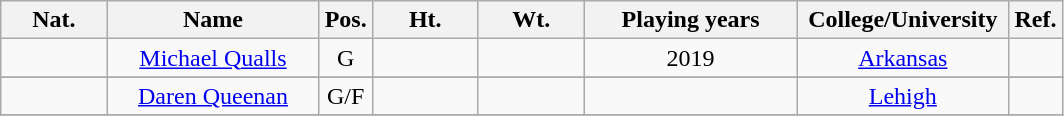<table class="wikitable" style="text-align:center;">
<tr>
<th scope="col" width="10%">Nat.</th>
<th scope="col" width="20%">Name</th>
<th scope="col" width="5%">Pos.</th>
<th scope="col" width="10%">Ht.</th>
<th scope="col" width="10%">Wt.</th>
<th scope="col" width="20%">Playing years</th>
<th scope="col" width="20%">College/University</th>
<th scope="col" width="5%">Ref.</th>
</tr>
<tr>
<td></td>
<td><a href='#'>Michael Qualls</a></td>
<td>G</td>
<td></td>
<td></td>
<td>2019</td>
<td><a href='#'>Arkansas</a></td>
<td></td>
</tr>
<tr>
</tr>
<tr>
<td></td>
<td><a href='#'>Daren Queenan</a></td>
<td>G/F</td>
<td></td>
<td></td>
<td></td>
<td><a href='#'>Lehigh</a></td>
<td></td>
</tr>
<tr>
</tr>
</table>
